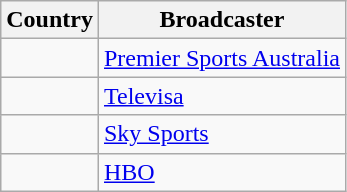<table class="wikitable">
<tr>
<th align=center>Country</th>
<th align=center>Broadcaster</th>
</tr>
<tr>
<td></td>
<td><a href='#'>Premier Sports Australia</a></td>
</tr>
<tr>
<td></td>
<td><a href='#'>Televisa</a></td>
</tr>
<tr>
<td></td>
<td><a href='#'>Sky Sports</a></td>
</tr>
<tr>
<td></td>
<td><a href='#'>HBO</a></td>
</tr>
</table>
